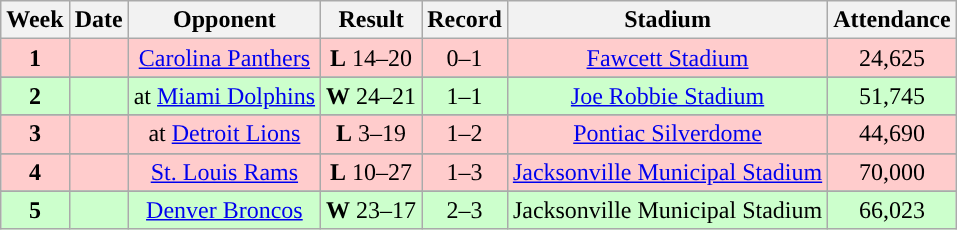<table class="wikitable" style="text-align:center">
<tr>
<th>Week</th>
<th>Date</th>
<th>Opponent</th>
<th>Result</th>
<th>Record</th>
<th>Stadium</th>
<th>Attendance</th>
</tr>
<tr style="background: #fcc;">
<td align="center"><strong>1</strong></td>
<td></td>
<td><a href='#'>Carolina Panthers</a></td>
<td><strong>L</strong> 14–20</td>
<td>0–1</td>
<td><a href='#'>Fawcett Stadium</a></td>
<td>24,625</td>
</tr>
<tr>
</tr>
<tr style="background: #cfc;">
<td align="center"><strong>2</strong></td>
<td></td>
<td>at <a href='#'>Miami Dolphins</a></td>
<td><strong>W</strong> 24–21</td>
<td>1–1</td>
<td><a href='#'>Joe Robbie Stadium</a></td>
<td>51,745</td>
</tr>
<tr>
</tr>
<tr style="background: #fcc;">
<td align="center"><strong>3</strong></td>
<td></td>
<td>at <a href='#'>Detroit Lions</a></td>
<td><strong>L</strong> 3–19</td>
<td>1–2</td>
<td><a href='#'>Pontiac Silverdome</a></td>
<td>44,690</td>
</tr>
<tr>
</tr>
<tr style="background: #fcc;">
<td align="center"><strong>4</strong></td>
<td></td>
<td><a href='#'>St. Louis Rams</a></td>
<td><strong>L</strong> 10–27</td>
<td>1–3</td>
<td><a href='#'>Jacksonville Municipal Stadium</a></td>
<td>70,000</td>
</tr>
<tr>
</tr>
<tr style="background: #cfc;">
<td align="center"><strong>5</strong></td>
<td></td>
<td><a href='#'>Denver Broncos</a></td>
<td><strong>W</strong> 23–17</td>
<td>2–3</td>
<td>Jacksonville Municipal Stadium</td>
<td>66,023</td>
</tr>
</table>
